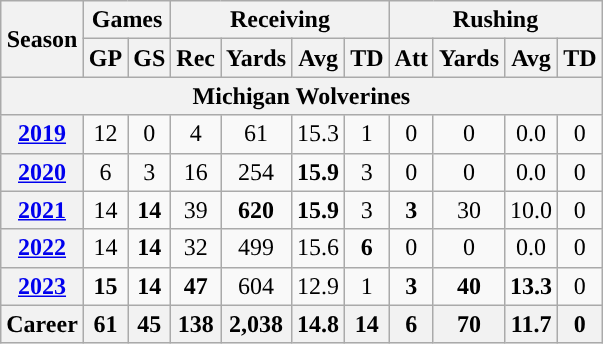<table class="wikitable" style="text-align:center;">
<tr>
<th rowspan="2">Season</th>
<th colspan="2">Games</th>
<th colspan="4">Receiving</th>
<th colspan="4">Rushing</th>
</tr>
<tr>
<th>GP</th>
<th>GS</th>
<th>Rec</th>
<th>Yards</th>
<th>Avg</th>
<th>TD</th>
<th>Att</th>
<th>Yards</th>
<th>Avg</th>
<th>TD</th>
</tr>
<tr>
<th colspan="12">Michigan Wolverines</th>
</tr>
<tr>
<th><a href='#'>2019</a></th>
<td>12</td>
<td>0</td>
<td>4</td>
<td>61</td>
<td>15.3</td>
<td>1</td>
<td>0</td>
<td>0</td>
<td>0.0</td>
<td>0</td>
</tr>
<tr>
<th><a href='#'>2020</a></th>
<td>6</td>
<td>3</td>
<td>16</td>
<td>254</td>
<td><strong>15.9</strong></td>
<td>3</td>
<td>0</td>
<td>0</td>
<td>0.0</td>
<td>0</td>
</tr>
<tr>
<th><a href='#'>2021</a></th>
<td>14</td>
<td><strong>14</strong></td>
<td>39</td>
<td><strong>620</strong></td>
<td><strong>15.9</strong></td>
<td>3</td>
<td><strong>3</strong></td>
<td>30</td>
<td>10.0</td>
<td>0</td>
</tr>
<tr>
<th><a href='#'>2022</a></th>
<td>14</td>
<td><strong>14</strong></td>
<td>32</td>
<td>499</td>
<td>15.6</td>
<td><strong>6</strong></td>
<td>0</td>
<td>0</td>
<td>0.0</td>
<td>0</td>
</tr>
<tr>
<th><a href='#'>2023</a></th>
<td><strong>15</strong></td>
<td><strong>14</strong></td>
<td><strong>47</strong></td>
<td>604</td>
<td>12.9</td>
<td>1</td>
<td><strong>3</strong></td>
<td><strong>40</strong></td>
<td><strong>13.3</strong></td>
<td>0</td>
</tr>
<tr>
<th>Career</th>
<th>61</th>
<th>45</th>
<th>138</th>
<th>2,038</th>
<th>14.8</th>
<th>14</th>
<th>6</th>
<th>70</th>
<th>11.7</th>
<th>0</th>
</tr>
</table>
